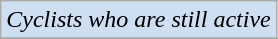<table class="wikitable">
<tr>
<td style= "background:#CEDFF2;"><em>Cyclists who are still active</em></td>
</tr>
<tr>
</tr>
</table>
